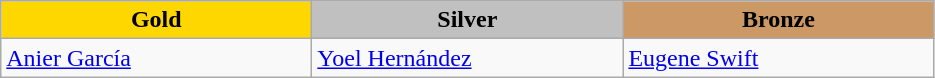<table class="wikitable" style="text-align:left">
<tr align="center">
<td width=200 bgcolor=gold><strong>Gold</strong></td>
<td width=200 bgcolor=silver><strong>Silver</strong></td>
<td width=200 bgcolor=CC9966><strong>Bronze</strong></td>
</tr>
<tr>
<td><a href='#'>Anier García</a><br><em></em></td>
<td><a href='#'>Yoel Hernández</a><br><em></em></td>
<td><a href='#'>Eugene Swift</a><br><em></em></td>
</tr>
</table>
